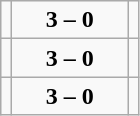<table class="wikitable" style="text-align:center">
<tr>
<td align="left"></td>
<td width="70px"><strong>3 – 0</strong></td>
<td align="left"></td>
</tr>
<tr>
<td align="left"></td>
<td width="70px"><strong>3 – 0</strong></td>
<td align="left"></td>
</tr>
<tr>
<td align="left"></td>
<td width="70px"><strong>3 – 0</strong></td>
<td align="left"></td>
</tr>
</table>
